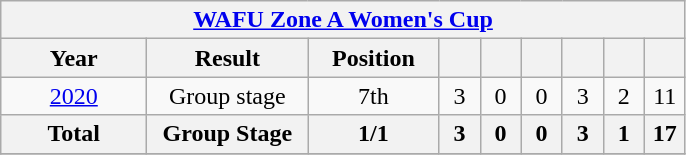<table class="wikitable" style="text-align:center;">
<tr>
<th colspan="9"><a href='#'>WAFU Zone A Women's Cup</a></th>
</tr>
<tr>
<th style="width:90px;">Year</th>
<th style="width:100px;">Result</th>
<th style="width:80px;">Position</th>
<th style="width:20px;"></th>
<th style="width:20px;"></th>
<th style="width:20px;"></th>
<th style="width:20px;"></th>
<th style="width:20px;"></th>
<th style="width:20px;"></th>
</tr>
<tr>
<td> <a href='#'>2020</a></td>
<td>Group stage</td>
<td>7th</td>
<td>3</td>
<td>0</td>
<td>0</td>
<td>3</td>
<td>2</td>
<td>11</td>
</tr>
<tr>
<th>Total</th>
<th>Group Stage</th>
<th>1/1</th>
<th>3</th>
<th>0</th>
<th>0</th>
<th>3</th>
<th>1</th>
<th>17</th>
</tr>
<tr>
</tr>
</table>
